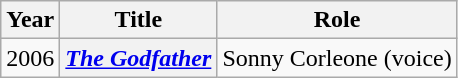<table class="wikitable plainrowheaders sortable">
<tr>
<th scope="col">Year</th>
<th scope="col">Title</th>
<th scope="col">Role</th>
</tr>
<tr>
<td>2006</td>
<th scope="row"><em><a href='#'>The Godfather</a></em></th>
<td>Sonny Corleone (voice)</td>
</tr>
</table>
